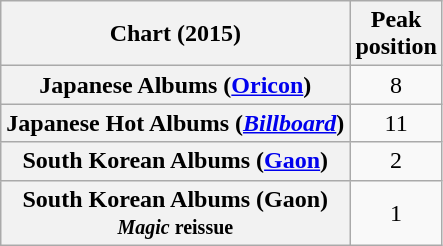<table class="wikitable plainrowheaders sortable" style="text-align:center">
<tr>
<th scope="col">Chart (2015)</th>
<th scope="col">Peak<br>position</th>
</tr>
<tr>
<th scope="row">Japanese Albums (<a href='#'>Oricon</a>)</th>
<td>8</td>
</tr>
<tr>
<th scope="row">Japanese Hot Albums (<em><a href='#'>Billboard</a></em>)</th>
<td>11</td>
</tr>
<tr>
<th scope="row">South Korean Albums (<a href='#'>Gaon</a>)</th>
<td>2</td>
</tr>
<tr>
<th scope="row">South Korean Albums (Gaon)<br><small><em>Magic</em> reissue</small></th>
<td>1</td>
</tr>
</table>
